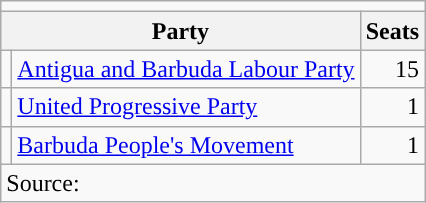<table class="wikitable" style="text-align:right">
<tr>
<td colspan="7"></td>
</tr>
<tr>
<th colspan="2">Party</th>
<th>Seats</th>
</tr>
<tr>
<td></td>
<td align="left"><a href='#'>Antigua and Barbuda Labour Party</a></td>
<td>15</td>
</tr>
<tr>
<td></td>
<td align="left"><a href='#'>United Progressive Party</a></td>
<td>1</td>
</tr>
<tr>
<td></td>
<td align="left"><a href='#'>Barbuda People's Movement</a></td>
<td>1</td>
</tr>
<tr>
<td style="text-align:left" colspan="3">Source:</td>
</tr>
</table>
